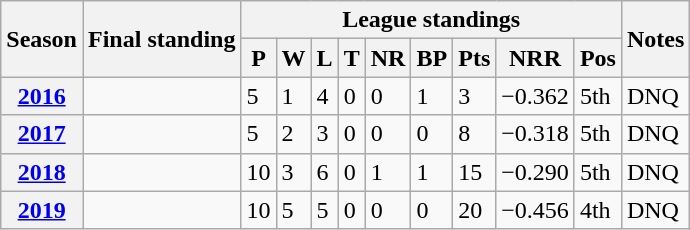<table class="wikitable sortable">
<tr>
<th scope="col" rowspan="2">Season</th>
<th scope="col" rowspan="2">Final standing</th>
<th scope="col" colspan="9">League standings</th>
<th scope="col" rowspan="2">Notes</th>
</tr>
<tr>
<th scope="col">P</th>
<th scope="col">W</th>
<th scope="col">L</th>
<th scope="col">T</th>
<th scope="col">NR</th>
<th scope="col">BP</th>
<th scope="col">Pts</th>
<th scope="col">NRR</th>
<th scope="col">Pos</th>
</tr>
<tr>
<th scope="row"><a href='#'>2016</a></th>
<td></td>
<td>5</td>
<td>1</td>
<td>4</td>
<td>0</td>
<td>0</td>
<td>1</td>
<td>3</td>
<td>−0.362</td>
<td>5th</td>
<td>DNQ</td>
</tr>
<tr>
<th scope="row"><a href='#'>2017</a></th>
<td></td>
<td>5</td>
<td>2</td>
<td>3</td>
<td>0</td>
<td>0</td>
<td>0</td>
<td>8</td>
<td>−0.318</td>
<td>5th</td>
<td>DNQ</td>
</tr>
<tr>
<th scope="row"><a href='#'>2018</a></th>
<td></td>
<td>10</td>
<td>3</td>
<td>6</td>
<td>0</td>
<td>1</td>
<td>1</td>
<td>15</td>
<td>−0.290</td>
<td>5th</td>
<td>DNQ</td>
</tr>
<tr>
<th scope="row"><a href='#'>2019</a></th>
<td></td>
<td>10</td>
<td>5</td>
<td>5</td>
<td>0</td>
<td>0</td>
<td>0</td>
<td>20</td>
<td>−0.456</td>
<td>4th</td>
<td>DNQ</td>
</tr>
</table>
